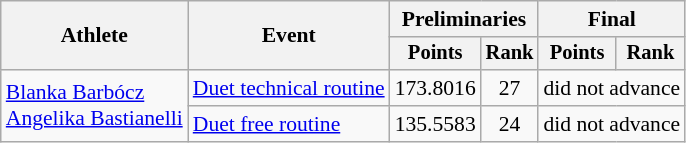<table class="wikitable" style="text-align:center; font-size:90%;">
<tr>
<th rowspan="2">Athlete</th>
<th rowspan="2">Event</th>
<th colspan="2">Preliminaries</th>
<th colspan="2">Final</th>
</tr>
<tr style="font-size:95%">
<th>Points</th>
<th>Rank</th>
<th>Points</th>
<th>Rank</th>
</tr>
<tr>
<td align=left rowspan=2><a href='#'>Blanka Barbócz</a><br> <a href='#'>Angelika Bastianelli</a></td>
<td align=left><a href='#'>Duet technical routine</a></td>
<td>173.8016</td>
<td>27</td>
<td colspan=2>did not advance</td>
</tr>
<tr>
<td align=left><a href='#'>Duet free routine</a></td>
<td>135.5583</td>
<td>24</td>
<td colspan=2>did not advance</td>
</tr>
</table>
